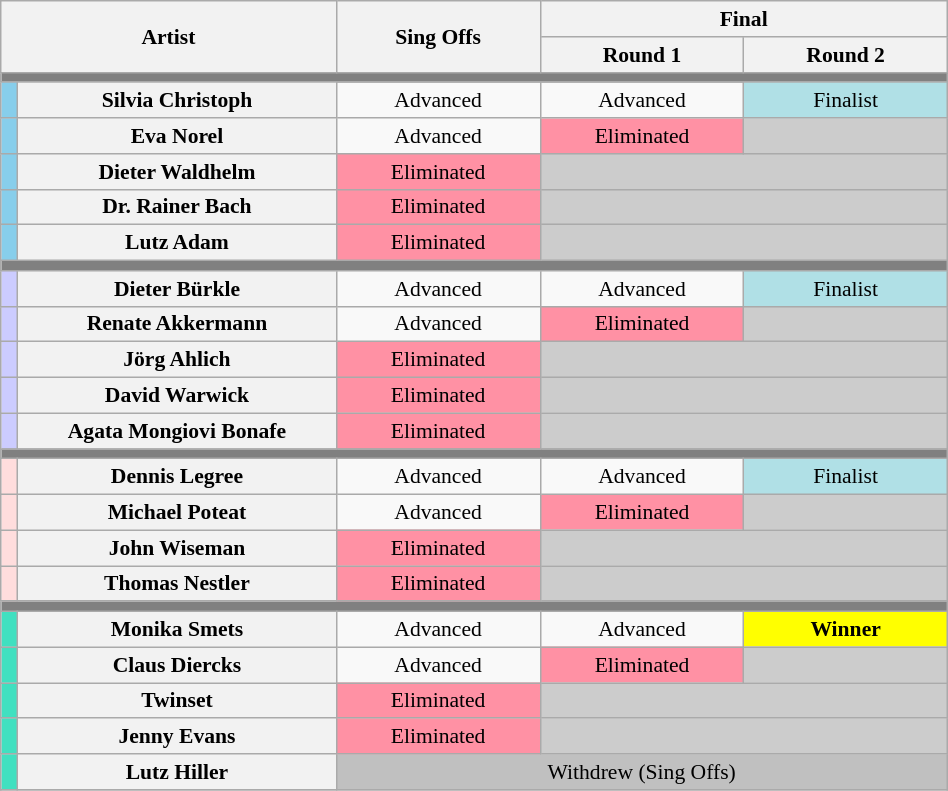<table class="wikitable" style="font-size:90%; text-align:center" width="50%">
<tr>
<th style="width:18%" colspan="2" rowspan="2" scope="col">Artist</th>
<th style="width:11%" colspan="1" rowspan="2" scope="col">Sing Offs</th>
<th style="width:22%" colspan="2" scope="col">Final</th>
</tr>
<tr>
<th style="width:11%">Round 1</th>
<th style="width:11%">Round 2</th>
</tr>
<tr>
<th colspan="7" style="background:grey;"></th>
</tr>
<tr>
<th style="background:#87ceeb;"></th>
<th>Silvia Christoph</th>
<td>Advanced</td>
<td>Advanced</td>
<td style="background:#B0E0E6;">Finalist</td>
</tr>
<tr>
<th style="background:#87ceeb;"></th>
<th>Eva Norel</th>
<td>Advanced</td>
<td style="background:#FF91A4;">Eliminated</td>
<td style="background:#ccc;"></td>
</tr>
<tr>
<th style="background:#87ceeb;"></th>
<th>Dieter Waldhelm</th>
<td style="background:#FF91A4;">Eliminated</td>
<td colspan=2 style="background:#ccc;"></td>
</tr>
<tr>
<th style="background:#87ceeb;"></th>
<th>Dr. Rainer Bach</th>
<td style="background:#FF91A4;">Eliminated</td>
<td colspan=2 style="background:#ccc;"></td>
</tr>
<tr>
<th style="background:#87ceeb;"></th>
<th>Lutz Adam</th>
<td style="background:#FF91A4;">Eliminated</td>
<td colspan=2 style="background:#ccc;"></td>
</tr>
<tr>
<th colspan="7" style="background:grey;"></th>
</tr>
<tr>
<th style="background:#ccf;"></th>
<th>Dieter Bürkle</th>
<td>Advanced</td>
<td>Advanced</td>
<td style="background:#B0E0E6;">Finalist</td>
</tr>
<tr>
<th style="background:#ccf;"></th>
<th>Renate Akkermann</th>
<td>Advanced</td>
<td style="background:#FF91A4;">Eliminated</td>
<td style="background:#ccc;"></td>
</tr>
<tr>
<th style="background:#ccf;"></th>
<th>Jörg Ahlich</th>
<td style="background:#FF91A4;">Eliminated</td>
<td colspan=2 style="background:#ccc;"></td>
</tr>
<tr>
<th style="background:#ccf;"></th>
<th>David Warwick</th>
<td style="background:#FF91A4;">Eliminated</td>
<td colspan=2 style="background:#ccc;"></td>
</tr>
<tr>
<th style="background:#ccf;"></th>
<th>Agata Mongiovi Bonafe</th>
<td style="background:#FF91A4;">Eliminated</td>
<td colspan=2 style="background:#ccc;"></td>
</tr>
<tr>
<th colspan="7" style="background:grey;"></th>
</tr>
<tr>
<th style="background:#ffdddd;"></th>
<th>Dennis Legree</th>
<td>Advanced</td>
<td>Advanced</td>
<td style="background:#B0E0E6;">Finalist</td>
</tr>
<tr>
<th style="background:#ffdddd;"></th>
<th>Michael Poteat</th>
<td>Advanced</td>
<td style="background:#FF91A4;">Eliminated</td>
<td style="background:#ccc;"></td>
</tr>
<tr>
<th style="background:#ffdddd;"></th>
<th>John Wiseman</th>
<td style="background:#FF91A4;">Eliminated</td>
<td colspan=2 style="background:#ccc;"></td>
</tr>
<tr>
<th style="background:#ffdddd;"></th>
<th>Thomas Nestler</th>
<td style="background:#FF91A4;">Eliminated</td>
<td colspan=2 style="background:#ccc;"></td>
</tr>
<tr>
<th colspan="7" style="background:grey;"></th>
</tr>
<tr>
<th style="background:#40e0c0"></th>
<th>Monika Smets</th>
<td>Advanced</td>
<td>Advanced</td>
<td style="background:yellow;"><strong>Winner</strong></td>
</tr>
<tr>
<th style="background:#40e0c0"></th>
<th>Claus Diercks</th>
<td>Advanced</td>
<td style="background:#FF91A4;">Eliminated</td>
<td style="background:#ccc;"></td>
</tr>
<tr>
<th style="background:#40e0c0"></th>
<th>Twinset</th>
<td style="background:#FF91A4;">Eliminated</td>
<td colspan=2 style="background:#ccc;"></td>
</tr>
<tr>
<th style="background:#40e0c0"></th>
<th>Jenny Evans</th>
<td style="background:#FF91A4;">Eliminated</td>
<td colspan=2 style="background:#ccc;"></td>
</tr>
<tr>
<th style="background:#40e0c0"></th>
<th>Lutz Hiller</th>
<td colspan="3" style="background:silver;">Withdrew (Sing Offs)</td>
</tr>
<tr>
</tr>
</table>
